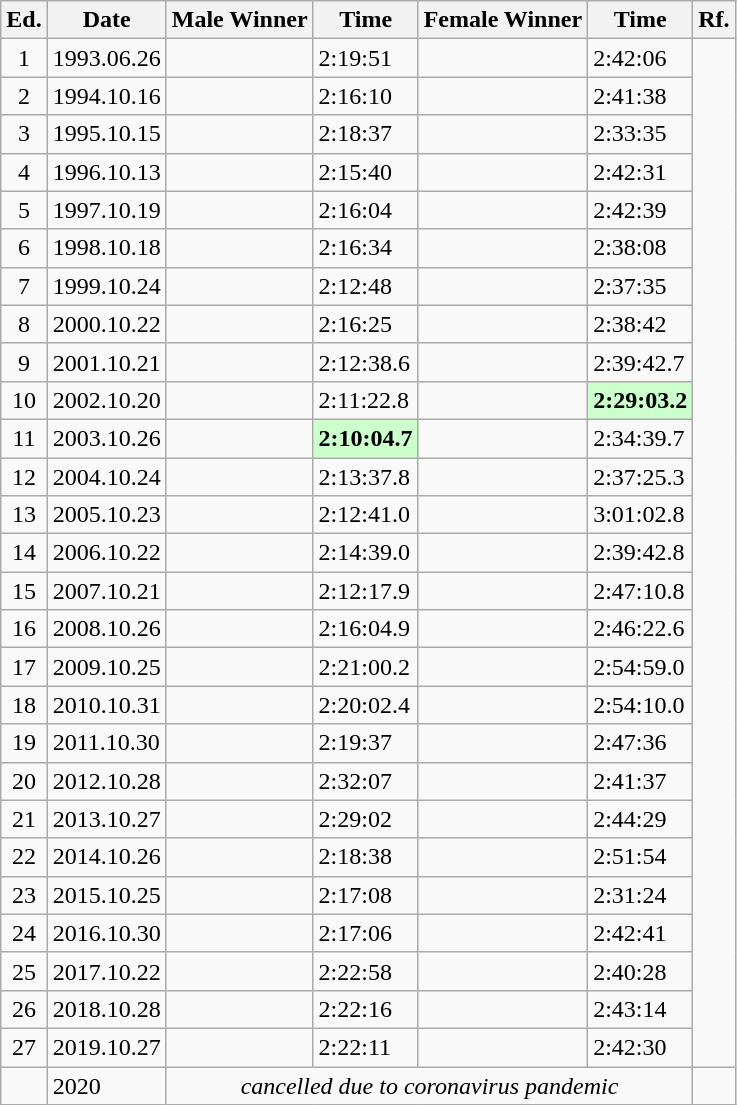<table class="wikitable sortable">
<tr>
<th class="unsortable">Ed.</th>
<th>Date</th>
<th>Male Winner</th>
<th>Time</th>
<th>Female Winner</th>
<th>Time</th>
<th class="unsortable">Rf.</th>
</tr>
<tr>
<td align="center">1</td>
<td>1993.06.26</td>
<td></td>
<td>2:19:51</td>
<td></td>
<td>2:42:06</td>
</tr>
<tr>
<td align="center">2</td>
<td>1994.10.16</td>
<td></td>
<td>2:16:10</td>
<td></td>
<td>2:41:38</td>
</tr>
<tr>
<td align="center">3</td>
<td>1995.10.15</td>
<td></td>
<td>2:18:37</td>
<td></td>
<td>2:33:35</td>
</tr>
<tr>
<td align="center">4</td>
<td>1996.10.13</td>
<td></td>
<td>2:15:40</td>
<td></td>
<td>2:42:31</td>
</tr>
<tr>
<td align="center">5</td>
<td>1997.10.19</td>
<td></td>
<td>2:16:04</td>
<td></td>
<td>2:42:39</td>
</tr>
<tr>
<td align="center">6</td>
<td>1998.10.18</td>
<td></td>
<td>2:16:34</td>
<td></td>
<td>2:38:08</td>
</tr>
<tr>
<td align="center">7</td>
<td>1999.10.24</td>
<td></td>
<td>2:12:48</td>
<td></td>
<td>2:37:35</td>
</tr>
<tr>
<td align="center">8</td>
<td>2000.10.22</td>
<td></td>
<td>2:16:25</td>
<td></td>
<td>2:38:42</td>
</tr>
<tr>
<td align="center">9</td>
<td>2001.10.21</td>
<td></td>
<td>2:12:38.6</td>
<td></td>
<td>2:39:42.7</td>
</tr>
<tr>
<td align="center">10</td>
<td>2002.10.20</td>
<td></td>
<td>2:11:22.8</td>
<td></td>
<td bgcolor="#CCFFCC"><strong>2:29:03.2</strong></td>
</tr>
<tr>
<td align="center">11</td>
<td>2003.10.26</td>
<td></td>
<td bgcolor="#CCFFCC"><strong>2:10:04.7</strong></td>
<td></td>
<td>2:34:39.7</td>
</tr>
<tr>
<td align="center">12</td>
<td>2004.10.24</td>
<td></td>
<td>2:13:37.8</td>
<td></td>
<td>2:37:25.3</td>
</tr>
<tr>
<td align="center">13</td>
<td>2005.10.23</td>
<td></td>
<td>2:12:41.0</td>
<td></td>
<td>3:01:02.8</td>
</tr>
<tr>
<td align="center">14</td>
<td>2006.10.22</td>
<td></td>
<td>2:14:39.0</td>
<td></td>
<td>2:39:42.8</td>
</tr>
<tr>
<td align="center">15</td>
<td>2007.10.21</td>
<td></td>
<td>2:12:17.9</td>
<td></td>
<td>2:47:10.8</td>
</tr>
<tr>
<td align="center">16</td>
<td>2008.10.26</td>
<td></td>
<td>2:16:04.9</td>
<td></td>
<td>2:46:22.6</td>
</tr>
<tr>
<td align="center">17</td>
<td>2009.10.25</td>
<td></td>
<td>2:21:00.2</td>
<td></td>
<td>2:54:59.0</td>
</tr>
<tr>
<td align="center">18</td>
<td>2010.10.31</td>
<td></td>
<td>2:20:02.4</td>
<td></td>
<td>2:54:10.0</td>
</tr>
<tr>
<td align="center">19</td>
<td>2011.10.30</td>
<td></td>
<td>2:19:37</td>
<td></td>
<td>2:47:36</td>
</tr>
<tr>
<td align="center">20</td>
<td>2012.10.28</td>
<td></td>
<td>2:32:07</td>
<td></td>
<td>2:41:37</td>
</tr>
<tr>
<td align="center">21</td>
<td>2013.10.27</td>
<td></td>
<td>2:29:02</td>
<td></td>
<td>2:44:29</td>
</tr>
<tr>
<td align="center">22</td>
<td>2014.10.26</td>
<td></td>
<td>2:18:38</td>
<td></td>
<td>2:51:54</td>
</tr>
<tr>
<td align="center">23</td>
<td>2015.10.25</td>
<td></td>
<td>2:17:08</td>
<td></td>
<td>2:31:24</td>
</tr>
<tr>
<td align="center">24</td>
<td>2016.10.30</td>
<td></td>
<td>2:17:06</td>
<td></td>
<td>2:42:41</td>
</tr>
<tr>
<td align="center">25</td>
<td>2017.10.22</td>
<td></td>
<td>2:22:58</td>
<td></td>
<td>2:40:28</td>
</tr>
<tr>
<td align="center">26</td>
<td>2018.10.28</td>
<td></td>
<td>2:22:16</td>
<td></td>
<td>2:43:14</td>
</tr>
<tr>
<td align="center">27</td>
<td>2019.10.27</td>
<td></td>
<td>2:22:11</td>
<td></td>
<td>2:42:30</td>
</tr>
<tr>
<td></td>
<td>2020</td>
<td colspan="4" align="center" data-sort-value=""><em>cancelled due to coronavirus pandemic</em></td>
<td></td>
</tr>
</table>
